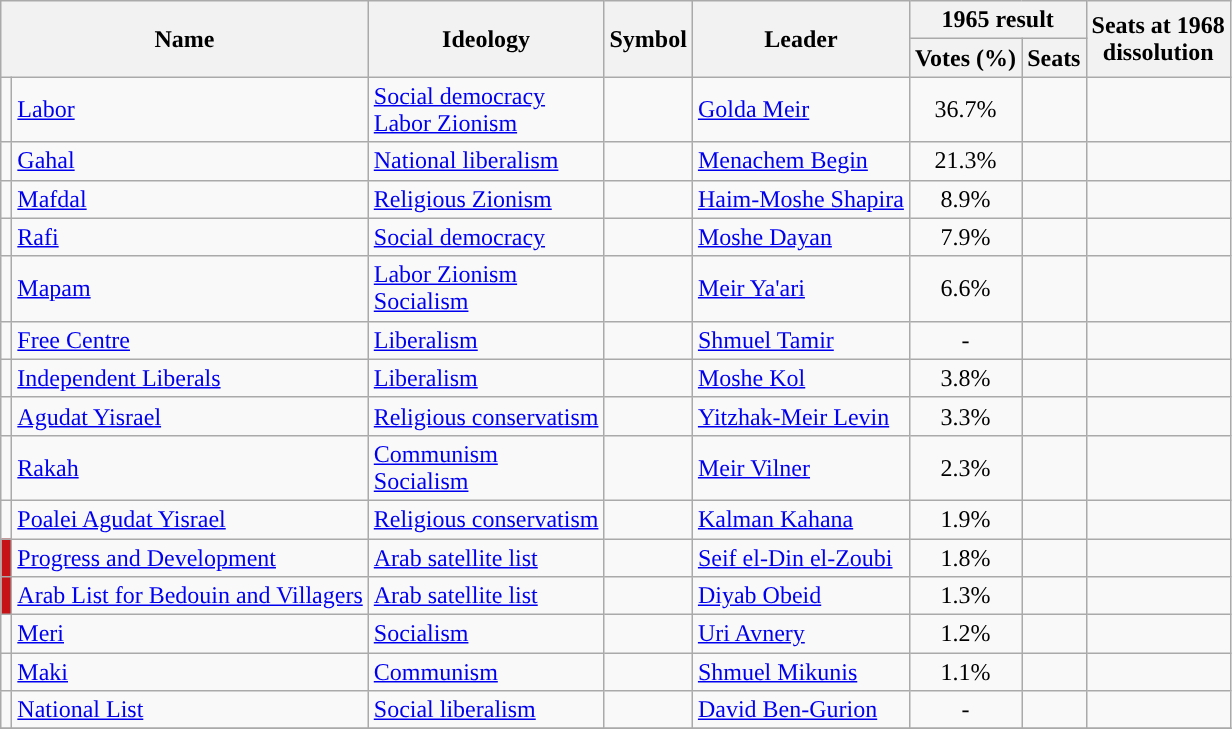<table class="wikitable">
<tr>
<th rowspan="2" colspan=2>Name</th>
<th rowspan="2">Ideology</th>
<th rowspan="2">Symbol</th>
<th rowspan="2">Leader</th>
<th colspan="2">1965 result</th>
<th rowspan="2">Seats at 1968<br>dissolution</th>
</tr>
<tr>
<th>Votes (%)</th>
<th>Seats</th>
</tr>
<tr>
<td style="background:"></td>
<td><a href='#'>Labor</a></td>
<td><a href='#'>Social democracy</a><br><a href='#'>Labor Zionism</a></td>
<td></td>
<td><a href='#'>Golda Meir</a></td>
<td style="text-align:center;">36.7%</td>
<td></td>
<td></td>
</tr>
<tr>
<td style="background:"></td>
<td><a href='#'>Gahal</a></td>
<td><a href='#'>National liberalism</a></td>
<td></td>
<td><a href='#'>Menachem Begin</a></td>
<td style="text-align:center;" rowspan=1>21.3%</td>
<td></td>
<td></td>
</tr>
<tr>
<td style="background:"></td>
<td><a href='#'>Mafdal</a></td>
<td><a href='#'>Religious Zionism</a></td>
<td></td>
<td><a href='#'>Haim-Moshe Shapira</a></td>
<td style="text-align:center;">8.9%</td>
<td></td>
<td></td>
</tr>
<tr>
<td style="background:"></td>
<td><a href='#'>Rafi</a></td>
<td><a href='#'>Social democracy</a></td>
<td></td>
<td><a href='#'>Moshe Dayan</a></td>
<td style="text-align:center;">7.9%</td>
<td></td>
<td></td>
</tr>
<tr>
<td style="background:"></td>
<td><a href='#'>Mapam</a></td>
<td><a href='#'>Labor Zionism</a><br><a href='#'>Socialism</a></td>
<td></td>
<td><a href='#'>Meir Ya'ari</a></td>
<td style="text-align:center;">6.6%</td>
<td></td>
<td></td>
</tr>
<tr>
<td style="background:"></td>
<td><a href='#'>Free Centre</a></td>
<td><a href='#'>Liberalism</a></td>
<td></td>
<td><a href='#'>Shmuel Tamir</a></td>
<td style="text-align:center;">-</td>
<td></td>
<td></td>
</tr>
<tr>
<td style="background:"></td>
<td><a href='#'>Independent Liberals</a></td>
<td><a href='#'>Liberalism</a></td>
<td></td>
<td><a href='#'>Moshe Kol</a></td>
<td style="text-align:center;">3.8%</td>
<td></td>
<td></td>
</tr>
<tr>
<td style="background:"></td>
<td><a href='#'>Agudat Yisrael</a></td>
<td><a href='#'>Religious conservatism</a></td>
<td></td>
<td><a href='#'>Yitzhak-Meir Levin</a></td>
<td style="text-align:center;">3.3%</td>
<td></td>
<td></td>
</tr>
<tr>
<td style="background:"></td>
<td><a href='#'>Rakah</a></td>
<td><a href='#'>Communism</a><br><a href='#'>Socialism</a></td>
<td></td>
<td><a href='#'>Meir Vilner</a></td>
<td style="text-align:center;">2.3%</td>
<td></td>
<td></td>
</tr>
<tr>
<td style="background:"></td>
<td><a href='#'>Poalei Agudat Yisrael</a></td>
<td><a href='#'>Religious conservatism</a></td>
<td></td>
<td><a href='#'>Kalman Kahana</a></td>
<td style="text-align:center;">1.9%</td>
<td></td>
<td></td>
</tr>
<tr>
<td style="background:#C61318;"></td>
<td><a href='#'>Progress and Development</a></td>
<td><a href='#'>Arab satellite list</a></td>
<td></td>
<td><a href='#'>Seif el-Din el-Zoubi</a></td>
<td style="text-align:center;">1.8%</td>
<td></td>
<td></td>
</tr>
<tr>
<td style="background:#C61318;"></td>
<td><a href='#'>Arab List for Bedouin and Villagers</a></td>
<td><a href='#'>Arab satellite list</a></td>
<td></td>
<td><a href='#'>Diyab Obeid</a></td>
<td style="text-align:center;">1.3%</td>
<td></td>
<td></td>
</tr>
<tr>
<td style="background:"></td>
<td><a href='#'>Meri</a></td>
<td><a href='#'>Socialism</a></td>
<td></td>
<td><a href='#'>Uri Avnery</a></td>
<td style="text-align:center;">1.2%</td>
<td></td>
<td></td>
</tr>
<tr>
<td style="background:"></td>
<td><a href='#'>Maki</a></td>
<td><a href='#'>Communism</a></td>
<td></td>
<td><a href='#'>Shmuel Mikunis</a></td>
<td style="text-align:center;">1.1%</td>
<td></td>
<td></td>
</tr>
<tr>
<td style="background:"></td>
<td><a href='#'>National List</a></td>
<td><a href='#'>Social liberalism</a></td>
<td></td>
<td><a href='#'>David Ben-Gurion</a></td>
<td style="text-align:center;">-</td>
<td></td>
<td></td>
</tr>
<tr>
</tr>
</table>
